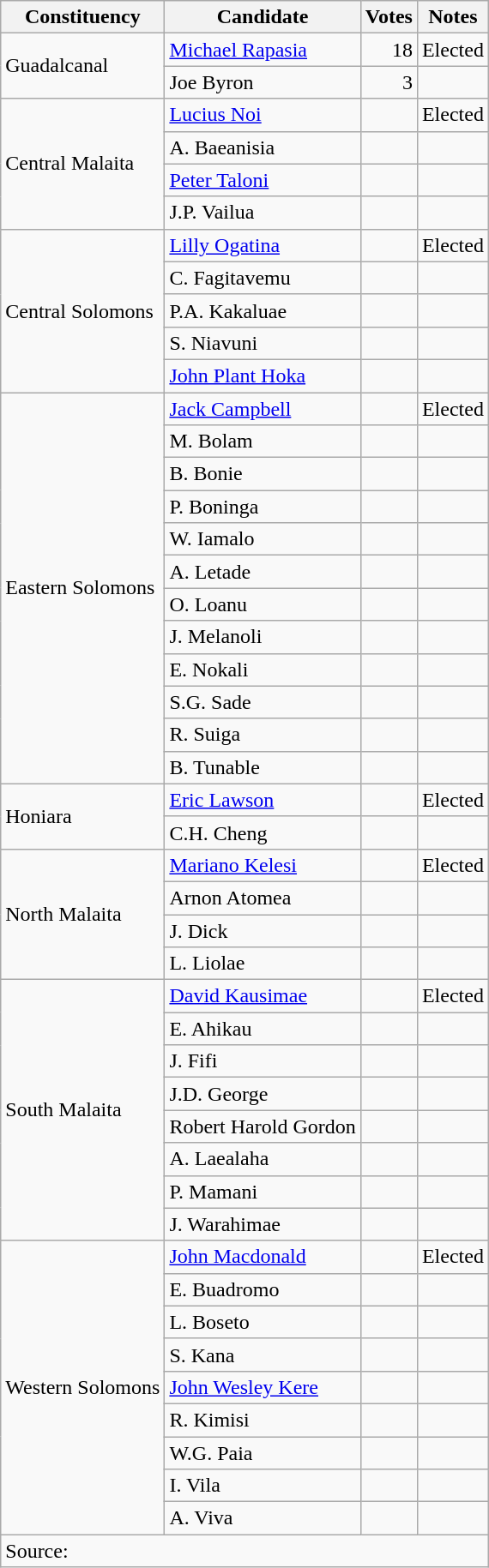<table class=wikitable>
<tr>
<th>Constituency</th>
<th>Candidate</th>
<th>Votes</th>
<th>Notes</th>
</tr>
<tr>
<td rowspan=2>Guadalcanal</td>
<td><a href='#'>Michael Rapasia</a></td>
<td align=right>18</td>
<td>Elected</td>
</tr>
<tr>
<td>Joe Byron</td>
<td align=right>3</td>
<td></td>
</tr>
<tr>
<td rowspan=4>Central Malaita</td>
<td><a href='#'>Lucius Noi</a></td>
<td></td>
<td>Elected</td>
</tr>
<tr>
<td>A. Baeanisia</td>
<td></td>
<td></td>
</tr>
<tr>
<td><a href='#'>Peter Taloni</a></td>
<td></td>
<td></td>
</tr>
<tr>
<td>J.P. Vailua</td>
<td></td>
<td></td>
</tr>
<tr>
<td rowspan=5>Central Solomons</td>
<td><a href='#'>Lilly Ogatina</a></td>
<td></td>
<td>Elected</td>
</tr>
<tr>
<td>C. Fagitavemu</td>
<td></td>
<td></td>
</tr>
<tr>
<td>P.A. Kakaluae</td>
<td></td>
<td></td>
</tr>
<tr>
<td>S. Niavuni</td>
<td></td>
<td></td>
</tr>
<tr>
<td><a href='#'>John Plant Hoka</a></td>
<td></td>
<td></td>
</tr>
<tr>
<td rowspan=12>Eastern Solomons</td>
<td><a href='#'>Jack Campbell</a></td>
<td></td>
<td>Elected</td>
</tr>
<tr>
<td>M. Bolam</td>
<td></td>
<td></td>
</tr>
<tr>
<td>B. Bonie</td>
<td></td>
<td></td>
</tr>
<tr>
<td>P. Boninga</td>
<td></td>
<td></td>
</tr>
<tr>
<td>W. Iamalo</td>
<td></td>
<td></td>
</tr>
<tr>
<td>A. Letade</td>
<td></td>
<td></td>
</tr>
<tr>
<td>O. Loanu</td>
<td></td>
<td></td>
</tr>
<tr>
<td>J. Melanoli</td>
<td></td>
<td></td>
</tr>
<tr>
<td>E. Nokali</td>
<td></td>
<td></td>
</tr>
<tr>
<td>S.G. Sade</td>
<td></td>
<td></td>
</tr>
<tr>
<td>R. Suiga</td>
<td></td>
<td></td>
</tr>
<tr>
<td>B. Tunable</td>
<td></td>
<td></td>
</tr>
<tr>
<td rowspan=2>Honiara</td>
<td><a href='#'>Eric Lawson</a></td>
<td></td>
<td>Elected</td>
</tr>
<tr>
<td>C.H. Cheng</td>
<td></td>
<td></td>
</tr>
<tr>
<td rowspan=4>North Malaita</td>
<td><a href='#'>Mariano Kelesi</a></td>
<td></td>
<td>Elected</td>
</tr>
<tr>
<td>Arnon Atomea</td>
<td></td>
<td></td>
</tr>
<tr>
<td>J. Dick</td>
<td></td>
<td></td>
</tr>
<tr>
<td>L. Liolae</td>
<td></td>
<td></td>
</tr>
<tr>
<td rowspan=8>South Malaita</td>
<td><a href='#'>David Kausimae</a></td>
<td></td>
<td>Elected</td>
</tr>
<tr>
<td>E. Ahikau</td>
<td></td>
<td></td>
</tr>
<tr>
<td>J. Fifi</td>
<td></td>
<td></td>
</tr>
<tr>
<td>J.D. George</td>
<td></td>
<td></td>
</tr>
<tr>
<td>Robert Harold Gordon</td>
<td></td>
<td></td>
</tr>
<tr>
<td>A. Laealaha</td>
<td></td>
<td></td>
</tr>
<tr>
<td>P. Mamani</td>
<td></td>
<td></td>
</tr>
<tr>
<td>J. Warahimae</td>
<td></td>
<td></td>
</tr>
<tr>
<td rowspan=9>Western Solomons</td>
<td><a href='#'>John Macdonald</a></td>
<td></td>
<td>Elected</td>
</tr>
<tr>
<td>E. Buadromo</td>
<td></td>
<td></td>
</tr>
<tr>
<td>L. Boseto</td>
<td></td>
<td></td>
</tr>
<tr>
<td>S. Kana</td>
<td></td>
<td></td>
</tr>
<tr>
<td><a href='#'>John Wesley Kere</a></td>
<td></td>
<td></td>
</tr>
<tr>
<td>R. Kimisi</td>
<td></td>
<td></td>
</tr>
<tr>
<td>W.G. Paia</td>
<td></td>
<td></td>
</tr>
<tr>
<td>I. Vila</td>
<td></td>
<td></td>
</tr>
<tr>
<td>A. Viva</td>
<td></td>
<td></td>
</tr>
<tr>
<td colspan=4>Source: </td>
</tr>
</table>
